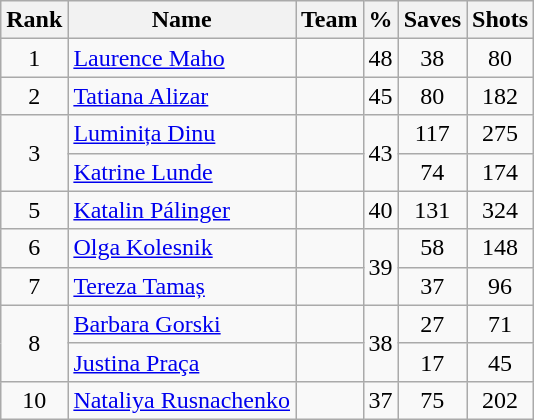<table class="wikitable sortable" style="text-align: center;">
<tr>
<th>Rank</th>
<th>Name</th>
<th>Team</th>
<th>%</th>
<th>Saves</th>
<th>Shots</th>
</tr>
<tr>
<td>1</td>
<td align=left><a href='#'>Laurence Maho</a></td>
<td align=left></td>
<td>48</td>
<td>38</td>
<td>80</td>
</tr>
<tr>
<td>2</td>
<td align=left><a href='#'>Tatiana Alizar</a></td>
<td align=left></td>
<td>45</td>
<td>80</td>
<td>182</td>
</tr>
<tr>
<td rowspan=2>3</td>
<td align=left><a href='#'>Luminița Dinu</a></td>
<td align=left></td>
<td rowspan=2>43</td>
<td>117</td>
<td>275</td>
</tr>
<tr>
<td align=left><a href='#'>Katrine Lunde</a></td>
<td align=left></td>
<td>74</td>
<td>174</td>
</tr>
<tr>
<td>5</td>
<td align=left><a href='#'>Katalin Pálinger</a></td>
<td align=left></td>
<td>40</td>
<td>131</td>
<td>324</td>
</tr>
<tr>
<td>6</td>
<td align=left><a href='#'>Olga Kolesnik</a></td>
<td align=left></td>
<td rowspan=2>39</td>
<td>58</td>
<td>148</td>
</tr>
<tr>
<td>7</td>
<td align=left><a href='#'>Tereza Tamaș</a></td>
<td align=left></td>
<td>37</td>
<td>96</td>
</tr>
<tr>
<td rowspan=2>8</td>
<td align=left><a href='#'>Barbara Gorski</a></td>
<td align=left></td>
<td rowspan=2>38</td>
<td>27</td>
<td>71</td>
</tr>
<tr>
<td align=left><a href='#'>Justina Praça</a></td>
<td align=left></td>
<td>17</td>
<td>45</td>
</tr>
<tr>
<td>10</td>
<td align=left><a href='#'>Nataliya Rusnachenko</a></td>
<td align=left></td>
<td>37</td>
<td>75</td>
<td>202</td>
</tr>
</table>
